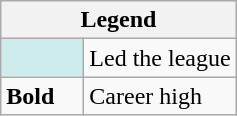<table class="wikitable mw-collapsible mw-collapsed">
<tr>
<th colspan="2">Legend</th>
</tr>
<tr>
<td style="background:#cfecec; width:3em;"></td>
<td>Led the league</td>
</tr>
<tr>
<td><strong>Bold</strong></td>
<td>Career high</td>
</tr>
</table>
